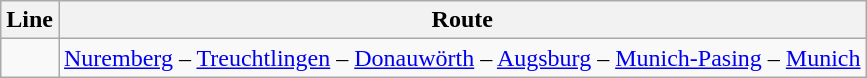<table class="wikitable">
<tr>
<th>Line</th>
<th>Route</th>
</tr>
<tr>
<td></td>
<td><a href='#'>Nuremberg</a> – <a href='#'>Treuchtlingen</a> – <a href='#'>Donauwörth</a> – <a href='#'>Augsburg</a> – <a href='#'>Munich-Pasing</a> – <a href='#'>Munich</a></td>
</tr>
</table>
